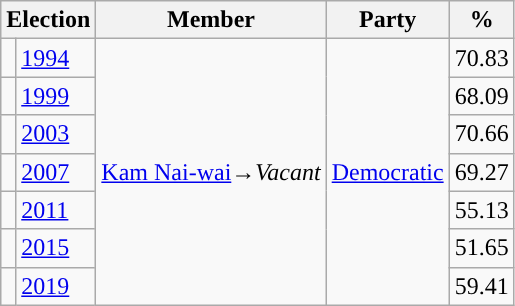<table class="wikitable">
<tr>
<th colspan="2">Election</th>
<th>Member</th>
<th>Party</th>
<th>%</th>
</tr>
<tr>
<td style="background-color: "></td>
<td><a href='#'>1994</a></td>
<td rowspan=7><a href='#'>Kam Nai-wai</a>→<em>Vacant</em></td>
<td rowspan=7><a href='#'>Democratic</a></td>
<td>70.83</td>
</tr>
<tr>
<td style="background-color: "></td>
<td><a href='#'>1999</a></td>
<td>68.09</td>
</tr>
<tr>
<td style="background-color: "></td>
<td><a href='#'>2003</a></td>
<td>70.66</td>
</tr>
<tr>
<td style="background-color: "></td>
<td><a href='#'>2007</a></td>
<td>69.27</td>
</tr>
<tr>
<td style="background-color: "></td>
<td><a href='#'>2011</a></td>
<td>55.13</td>
</tr>
<tr>
<td style="background-color: "></td>
<td><a href='#'>2015</a></td>
<td>51.65</td>
</tr>
<tr>
<td style="background-color: "></td>
<td><a href='#'>2019</a></td>
<td>59.41</td>
</tr>
</table>
